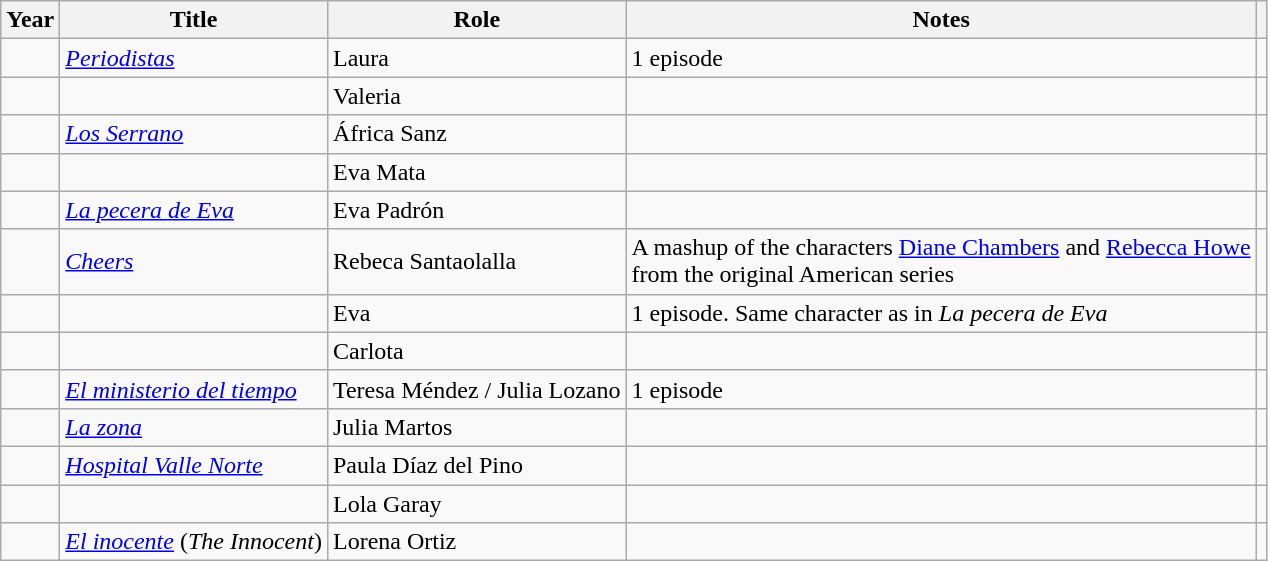<table class="wikitable sortable">
<tr>
<th>Year</th>
<th>Title</th>
<th>Role</th>
<th class="unsortable">Notes</th>
<th></th>
</tr>
<tr>
<td></td>
<td><a href='#'><em>Periodistas</em></a></td>
<td>Laura</td>
<td>1 episode</td>
<td></td>
</tr>
<tr>
<td></td>
<td></td>
<td>Valeria</td>
<td></td>
<td></td>
</tr>
<tr>
<td></td>
<td><em><a href='#'>Los Serrano</a></em></td>
<td>África Sanz</td>
<td></td>
<td></td>
</tr>
<tr>
<td></td>
<td><em></em></td>
<td>Eva Mata</td>
<td></td>
<td></td>
</tr>
<tr>
<td></td>
<td><em><a href='#'>La pecera de Eva</a></em></td>
<td>Eva Padrón</td>
<td></td>
<td></td>
</tr>
<tr>
<td></td>
<td><em><a href='#'>Cheers</a></em></td>
<td>Rebeca Santaolalla</td>
<td>A mashup of the characters <a href='#'>Diane Chambers</a> and <a href='#'>Rebecca Howe</a><br>from the original American series</td>
<td></td>
</tr>
<tr>
<td></td>
<td></td>
<td>Eva</td>
<td>1 episode. Same character as in <em>La pecera de Eva</em></td>
<td></td>
</tr>
<tr>
<td></td>
<td></td>
<td>Carlota</td>
<td></td>
<td></td>
</tr>
<tr>
<td></td>
<td><em><a href='#'>El ministerio del tiempo</a></em></td>
<td>Teresa Méndez / Julia Lozano</td>
<td>1 episode</td>
<td></td>
</tr>
<tr>
<td></td>
<td><em><a href='#'>La zona</a></em></td>
<td>Julia Martos</td>
<td></td>
<td></td>
</tr>
<tr>
<td></td>
<td><em><a href='#'>Hospital Valle Norte</a></em></td>
<td>Paula Díaz del Pino</td>
<td></td>
<td></td>
</tr>
<tr>
<td></td>
<td></td>
<td>Lola Garay</td>
<td></td>
<td></td>
</tr>
<tr>
<td></td>
<td><a href='#'><em>El inocente</em></a> (<em>The Innocent</em>)</td>
<td>Lorena Ortiz</td>
<td></td>
<td></td>
</tr>
</table>
